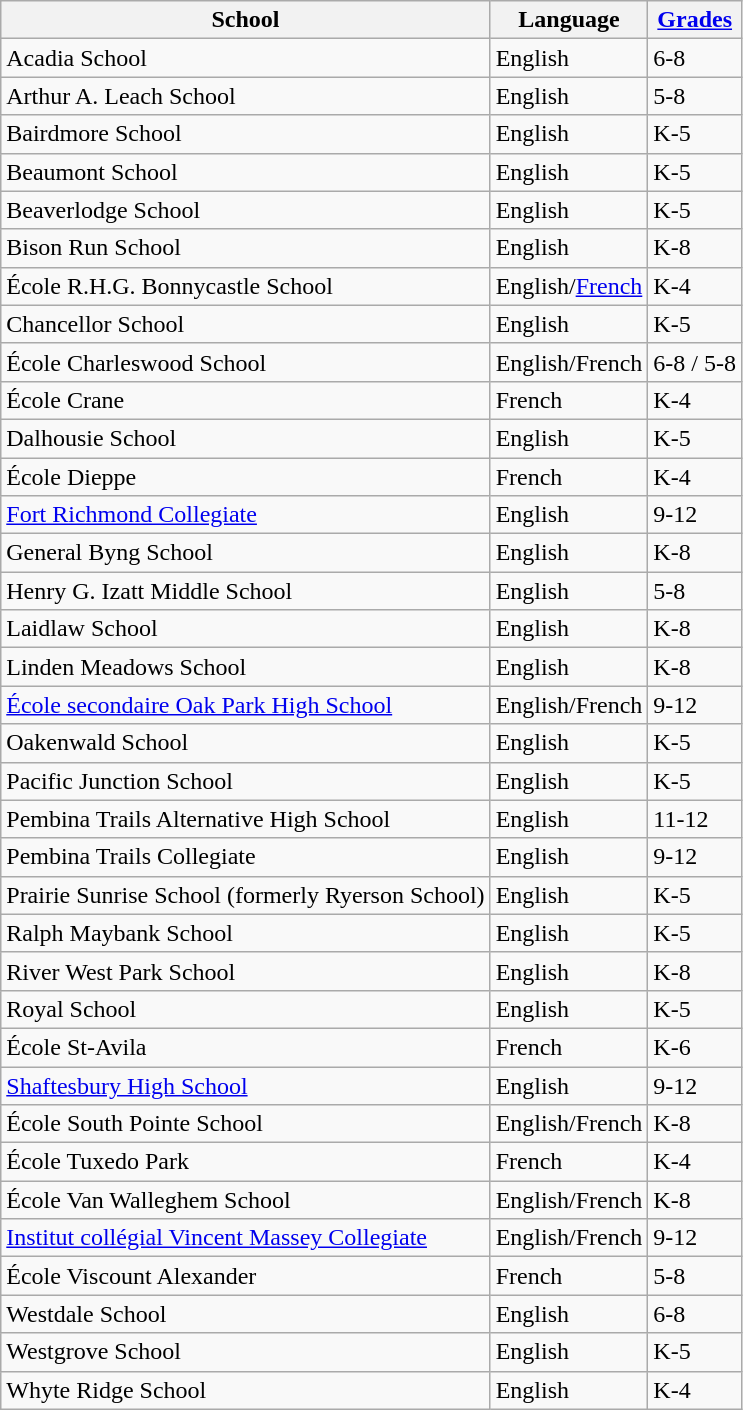<table class="wikitable">
<tr>
<th>School</th>
<th>Language</th>
<th><a href='#'>Grades</a></th>
</tr>
<tr>
<td>Acadia School</td>
<td>English</td>
<td>6-8</td>
</tr>
<tr>
<td>Arthur A. Leach School</td>
<td>English</td>
<td>5-8</td>
</tr>
<tr>
<td>Bairdmore School</td>
<td>English</td>
<td>K-5</td>
</tr>
<tr>
<td>Beaumont School</td>
<td>English</td>
<td>K-5</td>
</tr>
<tr>
<td>Beaverlodge School</td>
<td>English</td>
<td>K-5</td>
</tr>
<tr>
<td>Bison Run School</td>
<td>English</td>
<td>K-8</td>
</tr>
<tr>
<td>École R.H.G. Bonnycastle School</td>
<td>English/<a href='#'>French</a></td>
<td>K-4</td>
</tr>
<tr>
<td>Chancellor School</td>
<td>English</td>
<td>K-5</td>
</tr>
<tr>
<td>École Charleswood School</td>
<td>English/French</td>
<td>6-8 / 5-8</td>
</tr>
<tr>
<td>École Crane</td>
<td>French</td>
<td>K-4</td>
</tr>
<tr>
<td>Dalhousie School</td>
<td>English</td>
<td>K-5</td>
</tr>
<tr>
<td>École Dieppe</td>
<td>French</td>
<td>K-4</td>
</tr>
<tr>
<td><a href='#'>Fort Richmond Collegiate</a></td>
<td>English</td>
<td>9-12</td>
</tr>
<tr>
<td>General Byng School</td>
<td>English</td>
<td>K-8</td>
</tr>
<tr>
<td>Henry G. Izatt Middle School</td>
<td>English</td>
<td>5-8</td>
</tr>
<tr>
<td>Laidlaw School</td>
<td>English</td>
<td>K-8</td>
</tr>
<tr>
<td>Linden Meadows School</td>
<td>English</td>
<td>K-8</td>
</tr>
<tr>
<td><a href='#'>École secondaire Oak Park High School</a></td>
<td>English/French</td>
<td>9-12</td>
</tr>
<tr>
<td>Oakenwald School</td>
<td>English</td>
<td>K-5</td>
</tr>
<tr>
<td>Pacific Junction School</td>
<td>English</td>
<td>K-5</td>
</tr>
<tr>
<td>Pembina Trails Alternative High School</td>
<td>English</td>
<td>11-12</td>
</tr>
<tr>
<td>Pembina Trails Collegiate</td>
<td>English</td>
<td>9-12</td>
</tr>
<tr>
<td>Prairie Sunrise School (formerly Ryerson School)</td>
<td>English</td>
<td>K-5</td>
</tr>
<tr>
<td>Ralph Maybank School</td>
<td>English</td>
<td>K-5</td>
</tr>
<tr>
<td>River West Park School</td>
<td>English</td>
<td>K-8</td>
</tr>
<tr>
<td>Royal School</td>
<td>English</td>
<td>K-5</td>
</tr>
<tr>
<td>École St-Avila</td>
<td>French</td>
<td>K-6</td>
</tr>
<tr>
<td><a href='#'>Shaftesbury High School</a></td>
<td>English</td>
<td>9-12</td>
</tr>
<tr>
<td>École South Pointe School</td>
<td>English/French</td>
<td>K-8</td>
</tr>
<tr>
<td>École Tuxedo Park</td>
<td>French</td>
<td>K-4</td>
</tr>
<tr>
<td>École Van Walleghem School</td>
<td>English/French</td>
<td>K-8</td>
</tr>
<tr>
<td><a href='#'>Institut collégial Vincent Massey Collegiate</a></td>
<td>English/French</td>
<td>9-12</td>
</tr>
<tr>
<td>École Viscount Alexander</td>
<td>French</td>
<td>5-8</td>
</tr>
<tr>
<td>Westdale School</td>
<td>English</td>
<td>6-8</td>
</tr>
<tr>
<td>Westgrove School</td>
<td>English</td>
<td>K-5</td>
</tr>
<tr>
<td>Whyte Ridge School</td>
<td>English</td>
<td>K-4</td>
</tr>
</table>
